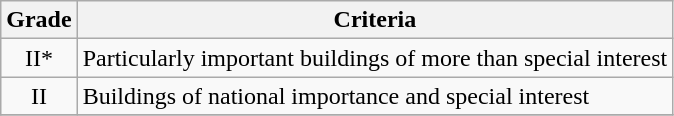<table class="wikitable" border="1">
<tr>
<th>Grade</th>
<th>Criteria</th>
</tr>
<tr>
<td align="center" >II*</td>
<td>Particularly important buildings of more than special interest</td>
</tr>
<tr>
<td align="center" >II</td>
<td>Buildings of national importance and special interest</td>
</tr>
<tr>
</tr>
</table>
